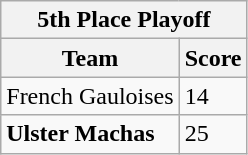<table class="wikitable">
<tr>
<th colspan="2">5th Place Playoff</th>
</tr>
<tr>
<th>Team</th>
<th>Score</th>
</tr>
<tr>
<td>French Gauloises</td>
<td>14</td>
</tr>
<tr>
<td><strong>Ulster Machas</strong></td>
<td>25</td>
</tr>
</table>
